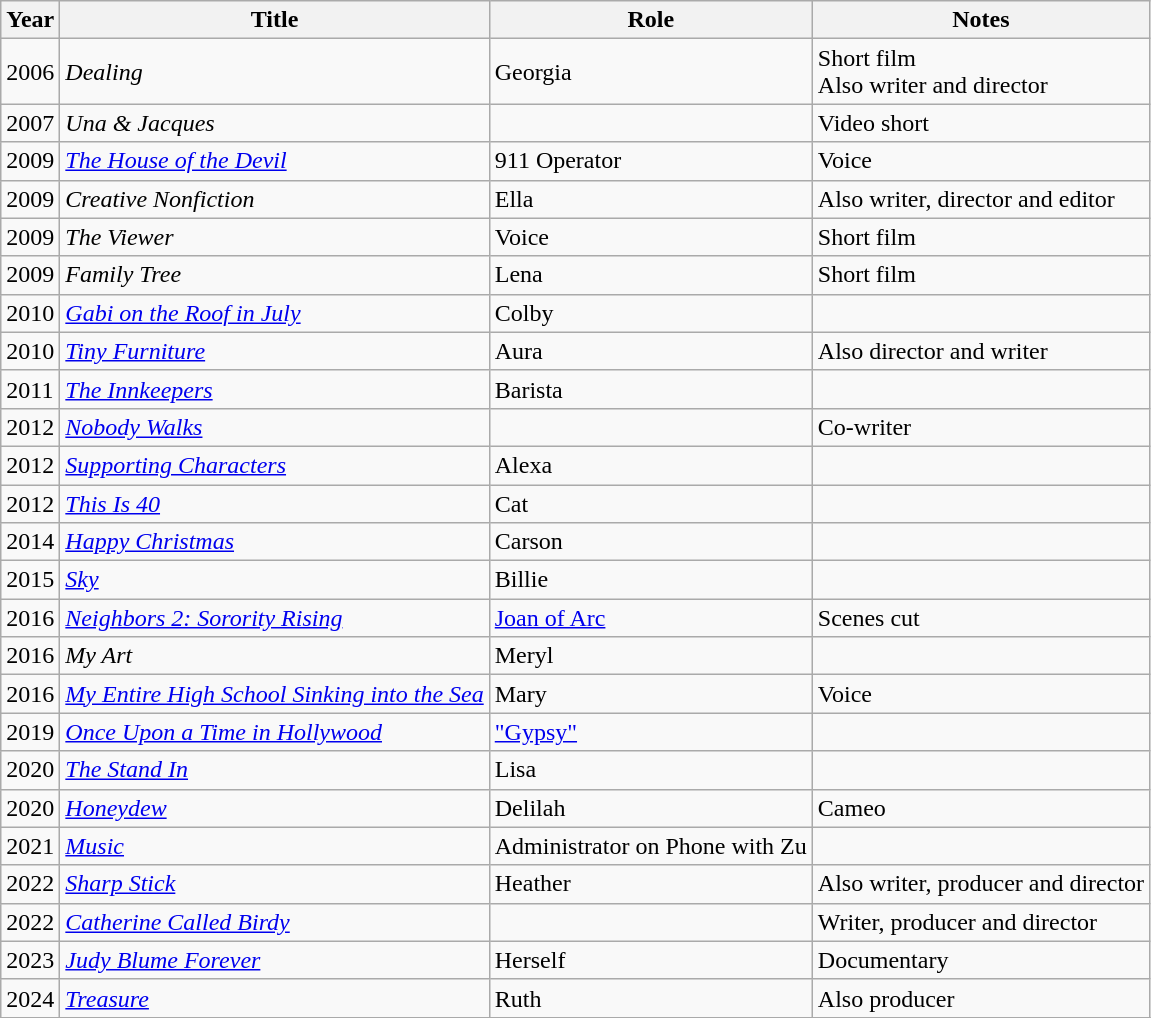<table class="wikitable sortable">
<tr>
<th>Year</th>
<th>Title</th>
<th>Role</th>
<th class="unsortable">Notes</th>
</tr>
<tr>
<td>2006</td>
<td><em>Dealing</em></td>
<td>Georgia</td>
<td>Short film<br>Also writer and director</td>
</tr>
<tr>
<td>2007</td>
<td><em>Una & Jacques</em></td>
<td></td>
<td>Video short</td>
</tr>
<tr>
<td>2009</td>
<td><em><a href='#'>The House of the Devil</a></em></td>
<td>911 Operator</td>
<td>Voice</td>
</tr>
<tr>
<td>2009</td>
<td><em>Creative Nonfiction</em></td>
<td>Ella</td>
<td>Also writer, director and editor</td>
</tr>
<tr>
<td>2009</td>
<td><em>The Viewer</em></td>
<td>Voice</td>
<td>Short film</td>
</tr>
<tr>
<td>2009</td>
<td><em>Family Tree</em></td>
<td>Lena</td>
<td>Short film</td>
</tr>
<tr>
<td>2010</td>
<td><em><a href='#'>Gabi on the Roof in July</a></em></td>
<td>Colby</td>
<td></td>
</tr>
<tr>
<td>2010</td>
<td><em><a href='#'>Tiny Furniture</a></em></td>
<td>Aura</td>
<td>Also director and writer</td>
</tr>
<tr>
<td>2011</td>
<td><em><a href='#'>The Innkeepers</a></em></td>
<td>Barista</td>
<td></td>
</tr>
<tr>
<td>2012</td>
<td><em><a href='#'>Nobody Walks</a></em></td>
<td></td>
<td>Co-writer</td>
</tr>
<tr>
<td>2012</td>
<td><em><a href='#'>Supporting Characters</a></em></td>
<td>Alexa</td>
<td></td>
</tr>
<tr>
<td>2012</td>
<td><em><a href='#'>This Is 40</a></em></td>
<td>Cat</td>
<td></td>
</tr>
<tr>
<td>2014</td>
<td><em><a href='#'>Happy Christmas</a></em></td>
<td>Carson</td>
<td></td>
</tr>
<tr>
<td>2015</td>
<td><em><a href='#'>Sky</a></em></td>
<td>Billie</td>
<td></td>
</tr>
<tr>
<td>2016</td>
<td><em><a href='#'>Neighbors 2: Sorority Rising</a></em></td>
<td><a href='#'>Joan of Arc</a></td>
<td>Scenes cut</td>
</tr>
<tr>
<td>2016</td>
<td><em>My Art</em></td>
<td>Meryl</td>
<td></td>
</tr>
<tr>
<td>2016</td>
<td><em><a href='#'>My Entire High School Sinking into the Sea</a></em></td>
<td>Mary</td>
<td>Voice</td>
</tr>
<tr>
<td>2019</td>
<td><em><a href='#'>Once Upon a Time in Hollywood</a></em></td>
<td><a href='#'>"Gypsy"</a></td>
<td></td>
</tr>
<tr>
<td>2020</td>
<td><em><a href='#'>The Stand In</a></em></td>
<td>Lisa</td>
<td></td>
</tr>
<tr>
<td>2020</td>
<td><em><a href='#'>Honeydew</a></em></td>
<td>Delilah</td>
<td>Cameo</td>
</tr>
<tr>
<td>2021</td>
<td><em><a href='#'>Music</a></em></td>
<td>Administrator on Phone with Zu</td>
<td></td>
</tr>
<tr>
<td>2022</td>
<td><em><a href='#'>Sharp Stick</a></em></td>
<td>Heather</td>
<td>Also writer, producer and director</td>
</tr>
<tr>
<td>2022</td>
<td><em><a href='#'>Catherine Called Birdy</a></em></td>
<td></td>
<td>Writer, producer and director</td>
</tr>
<tr>
<td>2023</td>
<td><em><a href='#'>Judy Blume Forever</a></em></td>
<td>Herself</td>
<td>Documentary</td>
</tr>
<tr>
<td>2024</td>
<td><em><a href='#'>Treasure</a></em></td>
<td>Ruth</td>
<td>Also producer</td>
</tr>
<tr>
</tr>
</table>
